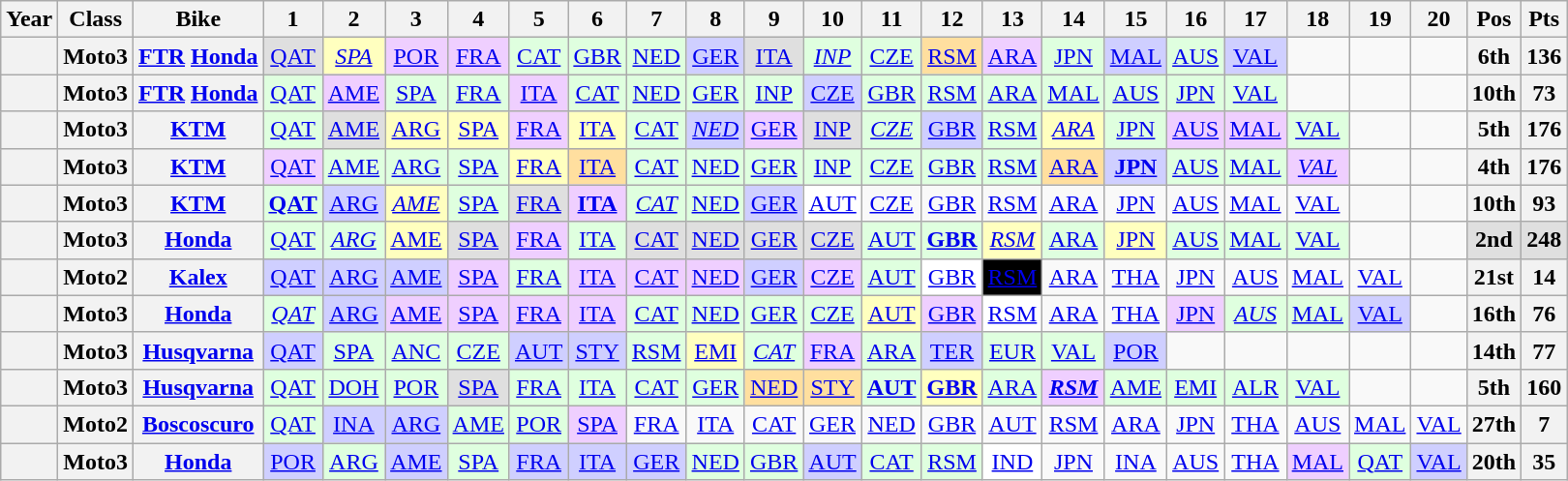<table class="wikitable" style="text-align:center">
<tr>
<th>Year</th>
<th>Class</th>
<th>Bike</th>
<th>1</th>
<th>2</th>
<th>3</th>
<th>4</th>
<th>5</th>
<th>6</th>
<th>7</th>
<th>8</th>
<th>9</th>
<th>10</th>
<th>11</th>
<th>12</th>
<th>13</th>
<th>14</th>
<th>15</th>
<th>16</th>
<th>17</th>
<th>18</th>
<th>19</th>
<th>20</th>
<th>Pos</th>
<th>Pts</th>
</tr>
<tr>
<th></th>
<th>Moto3</th>
<th><a href='#'>FTR</a> <a href='#'>Honda</a></th>
<td style="background:#dfdfdf;"><a href='#'>QAT</a><br></td>
<td style="background:#ffffbf;"><em><a href='#'>SPA</a></em><br></td>
<td style="background:#efcfff;"><a href='#'>POR</a><br></td>
<td style="background:#efcfff;"><a href='#'>FRA</a><br></td>
<td style="background:#dfffdf;"><a href='#'>CAT</a><br></td>
<td style="background:#dfffdf;"><a href='#'>GBR</a><br></td>
<td style="background:#dfffdf;"><a href='#'>NED</a><br></td>
<td style="background:#cfcfff;"><a href='#'>GER</a><br></td>
<td style="background:#dfdfdf;"><a href='#'>ITA</a><br></td>
<td style="background:#dfffdf;"><em><a href='#'>INP</a></em><br></td>
<td style="background:#dfffdf;"><a href='#'>CZE</a><br></td>
<td style="background:#ffdf9f;"><a href='#'>RSM</a><br></td>
<td style="background:#efcfff;"><a href='#'>ARA</a><br></td>
<td style="background:#dfffdf;"><a href='#'>JPN</a><br></td>
<td style="background:#cfcfff;"><a href='#'>MAL</a><br></td>
<td style="background:#dfffdf;"><a href='#'>AUS</a><br></td>
<td style="background:#cfcfff;"><a href='#'>VAL</a><br></td>
<td></td>
<td></td>
<td></td>
<th>6th</th>
<th>136</th>
</tr>
<tr>
<th></th>
<th>Moto3</th>
<th><a href='#'>FTR</a> <a href='#'>Honda</a></th>
<td style="background:#dfffdf;"><a href='#'>QAT</a><br></td>
<td style="background:#efcfff;"><a href='#'>AME</a><br></td>
<td style="background:#dfffdf;"><a href='#'>SPA</a><br></td>
<td style="background:#dfffdf;"><a href='#'>FRA</a><br></td>
<td style="background:#efcfff;"><a href='#'>ITA</a><br></td>
<td style="background:#dfffdf;"><a href='#'>CAT</a><br></td>
<td style="background:#dfffdf;"><a href='#'>NED</a><br></td>
<td style="background:#dfffdf;"><a href='#'>GER</a><br></td>
<td style="background:#dfffdf;"><a href='#'>INP</a><br></td>
<td style="background:#cfcfff;"><a href='#'>CZE</a><br></td>
<td style="background:#dfffdf;"><a href='#'>GBR</a><br></td>
<td style="background:#dfffdf;"><a href='#'>RSM</a><br></td>
<td style="background:#dfffdf;"><a href='#'>ARA</a><br></td>
<td style="background:#dfffdf;"><a href='#'>MAL</a><br></td>
<td style="background:#dfffdf;"><a href='#'>AUS</a><br></td>
<td style="background:#dfffdf;"><a href='#'>JPN</a><br></td>
<td style="background:#dfffdf;"><a href='#'>VAL</a><br></td>
<td></td>
<td></td>
<td></td>
<th>10th</th>
<th>73</th>
</tr>
<tr>
<th></th>
<th>Moto3</th>
<th><a href='#'>KTM</a></th>
<td style="background:#dfffdf;"><a href='#'>QAT</a><br></td>
<td style="background:#dfdfdf;"><a href='#'>AME</a><br></td>
<td style="background:#ffffbf;"><a href='#'>ARG</a><br></td>
<td style="background:#ffffbf;"><a href='#'>SPA</a><br></td>
<td style="background:#efcfff;"><a href='#'>FRA</a><br></td>
<td style="background:#ffffbf;"><a href='#'>ITA</a><br></td>
<td style="background:#dfffdf;"><a href='#'>CAT</a><br></td>
<td style="background:#cfcfff;"><em><a href='#'>NED</a></em><br></td>
<td style="background:#efcfff;"><a href='#'>GER</a><br></td>
<td style="background:#dfdfdf;"><a href='#'>INP</a><br></td>
<td style="background:#dfffdf;"><em><a href='#'>CZE</a></em><br></td>
<td style="background:#cfcfff;"><a href='#'>GBR</a><br></td>
<td style="background:#dfffdf;"><a href='#'>RSM</a><br></td>
<td style="background:#ffffbf;"><em><a href='#'>ARA</a></em><br></td>
<td style="background:#dfffdf;"><a href='#'>JPN</a><br></td>
<td style="background:#efcfff;"><a href='#'>AUS</a><br></td>
<td style="background:#efcfff;"><a href='#'>MAL</a><br></td>
<td style="background:#dfffdf;"><a href='#'>VAL</a><br></td>
<td></td>
<td></td>
<th>5th</th>
<th>176</th>
</tr>
<tr>
<th></th>
<th>Moto3</th>
<th><a href='#'>KTM</a></th>
<td style="background:#EFCFFF;"><a href='#'>QAT</a><br></td>
<td style="background:#dfffdf;"><a href='#'>AME</a><br></td>
<td style="background:#dfffdf;"><a href='#'>ARG</a><br></td>
<td style="background:#dfffdf;"><a href='#'>SPA</a><br></td>
<td style="background:#ffffbf;"><a href='#'>FRA</a><br></td>
<td style="background:#ffdf9f;"><a href='#'>ITA</a><br></td>
<td style="background:#dfffdf;"><a href='#'>CAT</a><br></td>
<td style="background:#dfffdf;"><a href='#'>NED</a><br></td>
<td style="background:#dfffdf;"><a href='#'>GER</a><br></td>
<td style="background:#dfffdf;"><a href='#'>INP</a><br></td>
<td style="background:#dfffdf;"><a href='#'>CZE</a><br></td>
<td style="background:#dfffdf;"><a href='#'>GBR</a><br></td>
<td style="background:#dfffdf;"><a href='#'>RSM</a><br></td>
<td style="background:#ffdf9f;"><a href='#'>ARA</a><br></td>
<td style="background:#cfcfff;"><strong><a href='#'>JPN</a></strong><br></td>
<td style="background:#dfffdf;"><a href='#'>AUS</a><br></td>
<td style="background:#dfffdf;"><a href='#'>MAL</a><br></td>
<td style="background:#EFCFFF;"><em><a href='#'>VAL</a></em><br></td>
<td></td>
<td></td>
<th>4th</th>
<th>176</th>
</tr>
<tr>
<th></th>
<th>Moto3</th>
<th><a href='#'>KTM</a></th>
<td style="background:#dfffdf;"><strong><a href='#'>QAT</a></strong><br></td>
<td style="background:#cfcfff;"><a href='#'>ARG</a><br></td>
<td style="background:#ffffbf;"><em><a href='#'>AME</a></em><br></td>
<td style="background:#dfffdf;"><a href='#'>SPA</a><br></td>
<td style="background:#dfdfdf;"><a href='#'>FRA</a><br></td>
<td style="background:#EFCFFF;"><strong><a href='#'>ITA</a></strong><br></td>
<td style="background:#dfffdf;"><em><a href='#'>CAT</a></em><br></td>
<td style="background:#dfffdf;"><a href='#'>NED</a><br></td>
<td style="background:#cfcfff;"><a href='#'>GER</a><br></td>
<td style="background:#ffffff;"><a href='#'>AUT</a><br></td>
<td><a href='#'>CZE</a></td>
<td><a href='#'>GBR</a></td>
<td><a href='#'>RSM</a></td>
<td><a href='#'>ARA</a></td>
<td><a href='#'>JPN</a></td>
<td><a href='#'>AUS</a></td>
<td><a href='#'>MAL</a></td>
<td><a href='#'>VAL</a></td>
<td></td>
<td></td>
<th>10th</th>
<th>93</th>
</tr>
<tr>
<th></th>
<th>Moto3</th>
<th><a href='#'>Honda</a></th>
<td style="background:#dfffdf;"><a href='#'>QAT</a><br></td>
<td style="background:#dfffdf;"><em><a href='#'>ARG</a></em><br></td>
<td style="background:#ffffbf;"><a href='#'>AME</a><br></td>
<td style="background:#dfdfdf;"><a href='#'>SPA</a><br></td>
<td style="background:#EFCFFF;"><a href='#'>FRA</a><br></td>
<td style="background:#dfffdf;"><a href='#'>ITA</a><br></td>
<td style="background:#dfdfdf;"><a href='#'>CAT</a><br></td>
<td style="background:#dfdfdf;"><a href='#'>NED</a><br></td>
<td style="background:#dfdfdf;"><a href='#'>GER</a><br></td>
<td style="background:#dfdfdf;"><a href='#'>CZE</a><br></td>
<td style="background:#dfffdf;"><a href='#'>AUT</a><br></td>
<td style="background:#dfffdf;"><strong><a href='#'>GBR</a></strong><br></td>
<td style="background:#ffffbf;"><em><a href='#'>RSM</a></em><br></td>
<td style="background:#dfffdf;"><a href='#'>ARA</a><br></td>
<td style="background:#ffffbf;"><a href='#'>JPN</a><br></td>
<td style="background:#dfffdf;"><a href='#'>AUS</a><br></td>
<td style="background:#dfffdf;"><a href='#'>MAL</a><br></td>
<td style="background:#dfffdf;"><a href='#'>VAL</a><br></td>
<td></td>
<td></td>
<th style="background:#dfdfdf;">2nd</th>
<th style="background:#dfdfdf;">248</th>
</tr>
<tr>
<th></th>
<th>Moto2</th>
<th><a href='#'>Kalex</a></th>
<td style="background:#CFCFFF;"><a href='#'>QAT</a><br></td>
<td style="background:#CFCFFF;"><a href='#'>ARG</a><br></td>
<td style="background:#CFCFFF;"><a href='#'>AME</a><br></td>
<td style="background:#EFCFFF;"><a href='#'>SPA</a><br></td>
<td style="background:#DFFFDF;"><a href='#'>FRA</a><br></td>
<td style="background:#EFCFFF;"><a href='#'>ITA</a><br></td>
<td style="background:#EFCFFF;"><a href='#'>CAT</a><br></td>
<td style="background:#EFCFFF;"><a href='#'>NED</a><br></td>
<td style="background:#CFCFFF;"><a href='#'>GER</a><br></td>
<td style="background:#EFCFFF;"><a href='#'>CZE</a><br></td>
<td style="background:#DFFFDF;"><a href='#'>AUT</a><br></td>
<td style="background:#ffffff;"><a href='#'>GBR</a><br></td>
<td style="background-color:#000000;color:white"><a href='#'><span>RSM</span></a><br></td>
<td><a href='#'>ARA</a></td>
<td><a href='#'>THA</a></td>
<td><a href='#'>JPN</a></td>
<td><a href='#'>AUS</a></td>
<td><a href='#'>MAL</a></td>
<td><a href='#'>VAL</a></td>
<td></td>
<th>21st</th>
<th>14</th>
</tr>
<tr>
<th></th>
<th>Moto3</th>
<th><a href='#'>Honda</a></th>
<td style="background:#dfffdf;"><em><a href='#'>QAT</a></em><br></td>
<td style="background:#cfcfff;"><a href='#'>ARG</a><br></td>
<td style="background:#efcfff;"><a href='#'>AME</a><br></td>
<td style="background:#efcfff;"><a href='#'>SPA</a><br></td>
<td style="background:#efcfff;"><a href='#'>FRA</a><br></td>
<td style="background:#efcfff;"><a href='#'>ITA</a><br></td>
<td style="background:#dfffdf;"><a href='#'>CAT</a><br></td>
<td style="background:#dfffdf;"><a href='#'>NED</a><br></td>
<td style="background:#dfffdf;"><a href='#'>GER</a><br></td>
<td style="background:#dfffdf;"><a href='#'>CZE</a><br></td>
<td style="background:#ffffbf;"><a href='#'>AUT</a><br></td>
<td style="background:#efcfff;"><a href='#'>GBR</a><br></td>
<td style="background:#ffffff;"><a href='#'>RSM</a><br></td>
<td><a href='#'>ARA</a></td>
<td><a href='#'>THA</a></td>
<td style="background:#efcfff;"><a href='#'>JPN</a><br></td>
<td style="background:#dfffdf;"><em><a href='#'>AUS</a></em><br></td>
<td style="background:#dfffdf;"><a href='#'>MAL</a><br></td>
<td style="background:#cfcfff;"><a href='#'>VAL</a><br></td>
<td></td>
<th>16th</th>
<th>76</th>
</tr>
<tr>
<th></th>
<th>Moto3</th>
<th><a href='#'>Husqvarna</a></th>
<td style="background:#cfcfff;"><a href='#'>QAT</a><br></td>
<td style="background:#dfffdf;"><a href='#'>SPA</a><br></td>
<td style="background:#dfffdf;"><a href='#'>ANC</a><br></td>
<td style="background:#dfffdf;"><a href='#'>CZE</a><br></td>
<td style="background:#cfcfff;"><a href='#'>AUT</a><br></td>
<td style="background:#cfcfff;"><a href='#'>STY</a><br></td>
<td style="background:#dfffdf;"><a href='#'>RSM</a><br></td>
<td style="background:#ffffbf;"><a href='#'>EMI</a><br></td>
<td style="background:#dfffdf;"><em><a href='#'>CAT</a></em><br></td>
<td style="background:#efcfff;"><a href='#'>FRA</a><br></td>
<td style="background:#dfffdf;"><a href='#'>ARA</a><br></td>
<td style="background:#cfcfff;"><a href='#'>TER</a><br></td>
<td style="background:#dfffdf;"><a href='#'>EUR</a><br></td>
<td style="background:#dfffdf;"><a href='#'>VAL</a><br></td>
<td style="background:#cfcfff;"><a href='#'>POR</a><br></td>
<td></td>
<td></td>
<td></td>
<td></td>
<td></td>
<th>14th</th>
<th>77</th>
</tr>
<tr>
<th></th>
<th>Moto3</th>
<th><a href='#'>Husqvarna</a></th>
<td style="background:#dfffdf;"><a href='#'>QAT</a><br></td>
<td style="background:#dfffdf;"><a href='#'>DOH</a><br></td>
<td style="background:#dfffdf;"><a href='#'>POR</a><br></td>
<td style="background:#dfdfdf;"><a href='#'>SPA</a><br></td>
<td style="background:#dfffdf;"><a href='#'>FRA</a><br></td>
<td style="background:#dfffdf;"><a href='#'>ITA</a><br></td>
<td style="background:#dfffdf;"><a href='#'>CAT</a><br></td>
<td style="background:#dfffdf;"><a href='#'>GER</a><br></td>
<td style="background:#ffdf9f;"><a href='#'>NED</a><br></td>
<td style="background:#ffdf9f;"><a href='#'>STY</a><br></td>
<td style="background:#dfffdf;"><strong><a href='#'>AUT</a></strong><br></td>
<td style="background:#ffffbf;"><strong><a href='#'>GBR</a></strong><br></td>
<td style="background:#dfffdf;"><a href='#'>ARA</a><br></td>
<td style="background:#efcfff;"><strong><em><a href='#'>RSM</a></em></strong><br></td>
<td style="background:#dfffdf;"><a href='#'>AME</a><br></td>
<td style="background:#dfffdf;"><a href='#'>EMI</a><br></td>
<td style="background:#dfffdf;"><a href='#'>ALR</a><br></td>
<td style="background:#dfffdf;"><a href='#'>VAL</a><br></td>
<td></td>
<td></td>
<th>5th</th>
<th>160</th>
</tr>
<tr>
<th></th>
<th>Moto2</th>
<th><a href='#'>Boscoscuro</a></th>
<td style="background:#dfffdf;"><a href='#'>QAT</a><br></td>
<td style="background:#cfcfff;"><a href='#'>INA</a><br></td>
<td style="background:#cfcfff;"><a href='#'>ARG</a><br></td>
<td style="background:#dfffdf;"><a href='#'>AME</a><br></td>
<td style="background:#dfffdf;"><a href='#'>POR</a><br></td>
<td style="background:#efcfff;"><a href='#'>SPA</a><br></td>
<td><a href='#'>FRA</a></td>
<td><a href='#'>ITA</a></td>
<td><a href='#'>CAT</a></td>
<td><a href='#'>GER</a></td>
<td><a href='#'>NED</a></td>
<td><a href='#'>GBR</a></td>
<td><a href='#'>AUT</a></td>
<td><a href='#'>RSM</a></td>
<td><a href='#'>ARA</a></td>
<td><a href='#'>JPN</a></td>
<td><a href='#'>THA</a></td>
<td><a href='#'>AUS</a></td>
<td><a href='#'>MAL</a></td>
<td><a href='#'>VAL</a></td>
<th>27th</th>
<th>7</th>
</tr>
<tr>
<th align="left"></th>
<th align="left">Moto3</th>
<th align="left"><a href='#'>Honda</a></th>
<td style="background:#cfcfff;"><a href='#'>POR</a><br></td>
<td style="background:#dfffdf;"><a href='#'>ARG</a><br></td>
<td style="background:#cfcfff;"><a href='#'>AME</a><br></td>
<td style="background:#dfffdf;"><a href='#'>SPA</a><br></td>
<td style="background:#cfcfff;"><a href='#'>FRA</a><br></td>
<td style="background:#cfcfff;"><a href='#'>ITA</a><br></td>
<td style="background:#cfcfff;"><a href='#'>GER</a><br></td>
<td style="background:#dfffdf;"><a href='#'>NED</a><br></td>
<td style="background:#dfffdf;"><a href='#'>GBR</a><br></td>
<td style="background:#cfcfff;"><a href='#'>AUT</a><br></td>
<td style="background:#dfffdf;"><a href='#'>CAT</a><br></td>
<td style="background:#dfffdf;"><a href='#'>RSM</a><br></td>
<td style="background:#ffffff;"><a href='#'>IND</a><br></td>
<td><a href='#'>JPN</a></td>
<td><a href='#'>INA</a></td>
<td><a href='#'>AUS</a></td>
<td><a href='#'>THA</a></td>
<td style="background:#efcfff;"><a href='#'>MAL</a><br></td>
<td style="background:#dfffdf;"><a href='#'>QAT</a><br></td>
<td style="background:#cfcfff;"><a href='#'>VAL</a><br></td>
<th>20th</th>
<th>35</th>
</tr>
</table>
